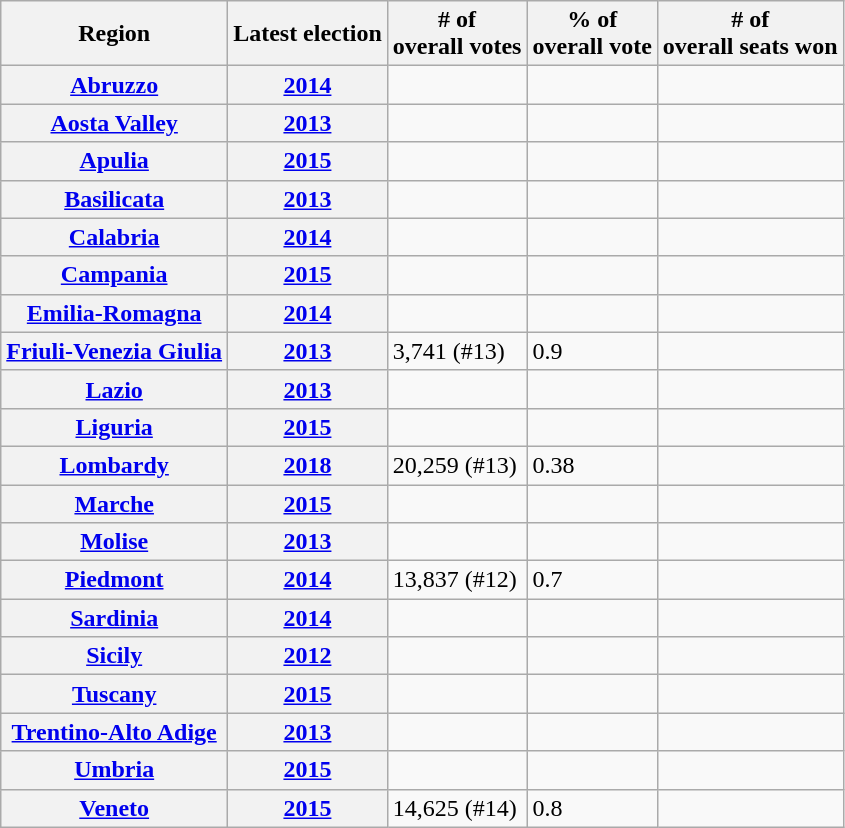<table class=wikitable>
<tr>
<th>Region</th>
<th>Latest election</th>
<th># of<br>overall votes</th>
<th>% of<br>overall vote</th>
<th># of<br>overall seats won</th>
</tr>
<tr>
<th><a href='#'>Abruzzo</a></th>
<th><a href='#'>2014</a></th>
<td></td>
<td></td>
<td></td>
</tr>
<tr>
<th><a href='#'>Aosta Valley</a></th>
<th><a href='#'>2013</a></th>
<td></td>
<td></td>
<td></td>
</tr>
<tr>
<th><a href='#'>Apulia</a></th>
<th><a href='#'>2015</a></th>
<td></td>
<td></td>
<td></td>
</tr>
<tr>
<th><a href='#'>Basilicata</a></th>
<th><a href='#'>2013</a></th>
<td></td>
<td></td>
<td></td>
</tr>
<tr>
<th><a href='#'>Calabria</a></th>
<th><a href='#'>2014</a></th>
<td></td>
<td></td>
<td></td>
</tr>
<tr>
<th><a href='#'>Campania</a></th>
<th><a href='#'>2015</a></th>
<td></td>
<td></td>
<td></td>
</tr>
<tr>
<th><a href='#'>Emilia-Romagna</a></th>
<th><a href='#'>2014</a></th>
<td></td>
<td></td>
<td></td>
</tr>
<tr>
<th><a href='#'>Friuli-Venezia Giulia</a></th>
<th><a href='#'>2013</a></th>
<td>3,741 (#13)</td>
<td>0.9</td>
<td></td>
</tr>
<tr>
<th><a href='#'>Lazio</a></th>
<th><a href='#'>2013</a></th>
<td></td>
<td></td>
<td></td>
</tr>
<tr>
<th><a href='#'>Liguria</a></th>
<th><a href='#'>2015</a></th>
<td></td>
<td></td>
<td></td>
</tr>
<tr>
<th><a href='#'>Lombardy</a></th>
<th><a href='#'>2018</a></th>
<td>20,259 (#13)</td>
<td>0.38</td>
<td></td>
</tr>
<tr>
<th><a href='#'>Marche</a></th>
<th><a href='#'>2015</a></th>
<td></td>
<td></td>
<td></td>
</tr>
<tr>
<th><a href='#'>Molise</a></th>
<th><a href='#'>2013</a></th>
<td></td>
<td></td>
<td></td>
</tr>
<tr>
<th><a href='#'>Piedmont</a></th>
<th><a href='#'>2014</a></th>
<td>13,837 (#12)</td>
<td>0.7</td>
<td></td>
</tr>
<tr>
<th><a href='#'>Sardinia</a></th>
<th><a href='#'>2014</a></th>
<td></td>
<td></td>
<td></td>
</tr>
<tr>
<th><a href='#'>Sicily</a></th>
<th><a href='#'>2012</a></th>
<td></td>
<td></td>
<td></td>
</tr>
<tr>
<th><a href='#'>Tuscany</a></th>
<th><a href='#'>2015</a></th>
<td></td>
<td></td>
<td></td>
</tr>
<tr>
<th><a href='#'>Trentino-Alto Adige</a></th>
<th><a href='#'>2013</a></th>
<td></td>
<td></td>
<td></td>
</tr>
<tr>
<th><a href='#'>Umbria</a></th>
<th><a href='#'>2015</a></th>
<td></td>
<td></td>
<td></td>
</tr>
<tr>
<th><a href='#'>Veneto</a></th>
<th><a href='#'>2015</a></th>
<td>14,625 (#14)</td>
<td>0.8</td>
<td></td>
</tr>
</table>
